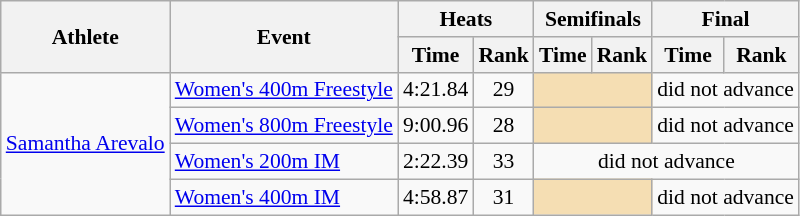<table class=wikitable style="font-size:90%">
<tr>
<th rowspan="2">Athlete</th>
<th rowspan="2">Event</th>
<th colspan="2">Heats</th>
<th colspan="2">Semifinals</th>
<th colspan="2">Final</th>
</tr>
<tr>
<th>Time</th>
<th>Rank</th>
<th>Time</th>
<th>Rank</th>
<th>Time</th>
<th>Rank</th>
</tr>
<tr>
<td rowspan="4"><a href='#'>Samantha Arevalo</a></td>
<td><a href='#'>Women's 400m Freestyle</a></td>
<td align=center>4:21.84</td>
<td align=center>29</td>
<td colspan= 2 bgcolor="wheat"></td>
<td align=center colspan=2>did not advance</td>
</tr>
<tr>
<td><a href='#'>Women's 800m Freestyle</a></td>
<td align=center>9:00.96</td>
<td align=center>28</td>
<td colspan= 2 bgcolor="wheat"></td>
<td align=center colspan=4>did not advance</td>
</tr>
<tr>
<td><a href='#'>Women's 200m IM</a></td>
<td align=center>2:22.39</td>
<td align=center>33</td>
<td align=center colspan=4>did not advance</td>
</tr>
<tr>
<td><a href='#'>Women's 400m IM</a></td>
<td align=center>4:58.87</td>
<td align=center>31</td>
<td colspan= 2 bgcolor="wheat"></td>
<td align=center colspan=2>did not advance</td>
</tr>
</table>
